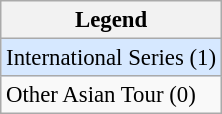<table class="wikitable" style="font-size:95%;">
<tr>
<th>Legend</th>
</tr>
<tr style="background:#D6E8FF;">
<td>International Series (1)</td>
</tr>
<tr>
<td>Other Asian Tour (0)</td>
</tr>
</table>
